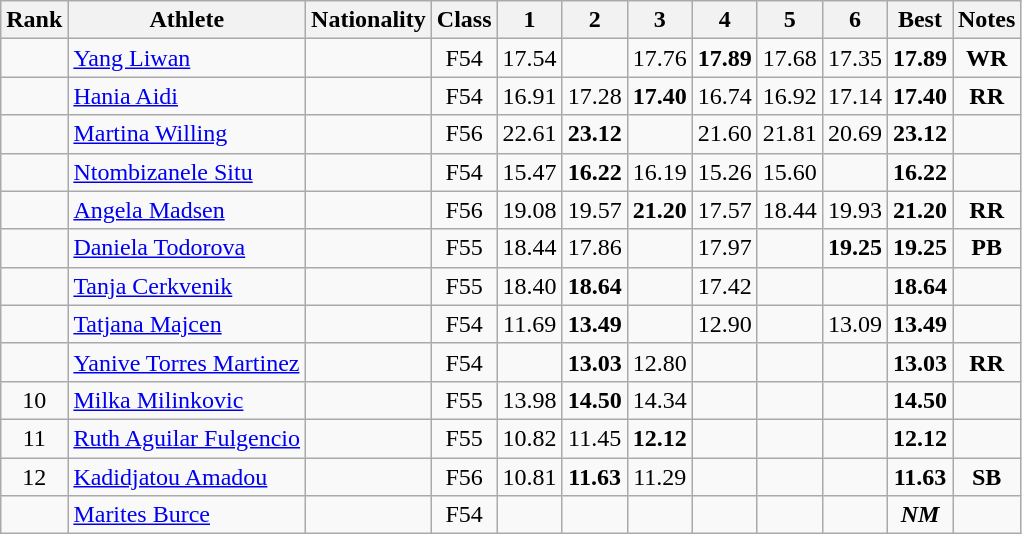<table class="wikitable sortable" style="text-align:center">
<tr>
<th>Rank</th>
<th>Athlete</th>
<th>Nationality</th>
<th>Class</th>
<th width="25">1</th>
<th width="25">2</th>
<th width="25">3</th>
<th width="25">4</th>
<th width="25">5</th>
<th width="25">6</th>
<th>Best</th>
<th>Notes</th>
</tr>
<tr>
<td></td>
<td style="text-align:left;"><a href='#'>Yang Liwan</a></td>
<td style="text-align:left;"></td>
<td>F54</td>
<td>17.54</td>
<td></td>
<td>17.76</td>
<td><strong>17.89</strong></td>
<td>17.68</td>
<td>17.35</td>
<td><strong>17.89</strong></td>
<td><strong>WR</strong></td>
</tr>
<tr>
<td></td>
<td style="text-align:left;"><a href='#'>Hania Aidi</a></td>
<td style="text-align:left;"></td>
<td>F54</td>
<td>16.91</td>
<td>17.28</td>
<td><strong>17.40</strong></td>
<td>16.74</td>
<td>16.92</td>
<td>17.14</td>
<td><strong>17.40</strong></td>
<td><strong>RR</strong></td>
</tr>
<tr>
<td></td>
<td style="text-align:left;"><a href='#'>Martina Willing</a></td>
<td style="text-align:left;"></td>
<td>F56</td>
<td>22.61</td>
<td><strong>23.12</strong></td>
<td></td>
<td>21.60</td>
<td>21.81</td>
<td>20.69</td>
<td><strong>23.12</strong></td>
<td></td>
</tr>
<tr>
<td></td>
<td style="text-align:left;"><a href='#'>Ntombizanele Situ</a></td>
<td style="text-align:left;"></td>
<td>F54</td>
<td>15.47</td>
<td><strong>16.22</strong></td>
<td>16.19</td>
<td>15.26</td>
<td>15.60</td>
<td></td>
<td><strong>16.22</strong></td>
<td></td>
</tr>
<tr>
<td></td>
<td style="text-align:left;"><a href='#'>Angela Madsen</a></td>
<td style="text-align:left;"></td>
<td>F56</td>
<td>19.08</td>
<td>19.57</td>
<td><strong>21.20</strong></td>
<td>17.57</td>
<td>18.44</td>
<td>19.93</td>
<td><strong>21.20</strong></td>
<td><strong>RR</strong></td>
</tr>
<tr>
<td></td>
<td style="text-align:left;"><a href='#'>Daniela Todorova</a></td>
<td style="text-align:left;"></td>
<td>F55</td>
<td>18.44</td>
<td>17.86</td>
<td></td>
<td>17.97</td>
<td></td>
<td><strong>19.25</strong></td>
<td><strong>19.25</strong></td>
<td><strong>PB</strong></td>
</tr>
<tr>
<td></td>
<td style="text-align:left;"><a href='#'>Tanja Cerkvenik</a></td>
<td style="text-align:left;"></td>
<td>F55</td>
<td>18.40</td>
<td><strong>18.64</strong></td>
<td></td>
<td>17.42</td>
<td></td>
<td></td>
<td><strong>18.64</strong></td>
<td></td>
</tr>
<tr>
<td></td>
<td style="text-align:left;"><a href='#'>Tatjana Majcen</a></td>
<td style="text-align:left;"></td>
<td>F54</td>
<td>11.69</td>
<td><strong>13.49</strong></td>
<td></td>
<td>12.90</td>
<td></td>
<td>13.09</td>
<td><strong>13.49</strong></td>
<td></td>
</tr>
<tr>
<td></td>
<td style="text-align:left;"><a href='#'>Yanive Torres Martinez</a></td>
<td style="text-align:left;"></td>
<td>F54</td>
<td></td>
<td><strong>13.03</strong></td>
<td>12.80</td>
<td></td>
<td></td>
<td></td>
<td><strong>13.03</strong></td>
<td><strong>RR</strong></td>
</tr>
<tr>
<td>10</td>
<td style="text-align:left;"><a href='#'>Milka Milinkovic</a></td>
<td style="text-align:left;"></td>
<td>F55</td>
<td>13.98</td>
<td><strong>14.50</strong></td>
<td>14.34</td>
<td></td>
<td></td>
<td></td>
<td><strong>14.50</strong></td>
<td></td>
</tr>
<tr>
<td>11</td>
<td style="text-align:left;"><a href='#'>Ruth Aguilar Fulgencio</a></td>
<td style="text-align:left;"></td>
<td>F55</td>
<td>10.82</td>
<td>11.45</td>
<td><strong>12.12</strong></td>
<td></td>
<td></td>
<td></td>
<td><strong>12.12</strong></td>
<td></td>
</tr>
<tr>
<td>12</td>
<td style="text-align:left;"><a href='#'>Kadidjatou Amadou</a></td>
<td style="text-align:left;"></td>
<td>F56</td>
<td>10.81</td>
<td><strong>11.63</strong></td>
<td>11.29</td>
<td></td>
<td></td>
<td></td>
<td><strong>11.63</strong></td>
<td><strong>SB</strong></td>
</tr>
<tr>
<td></td>
<td style="text-align:left;"><a href='#'>Marites Burce</a></td>
<td style="text-align:left;"></td>
<td>F54</td>
<td></td>
<td></td>
<td></td>
<td></td>
<td></td>
<td></td>
<td><strong> <em>NM<strong><em></td>
<td></td>
</tr>
</table>
